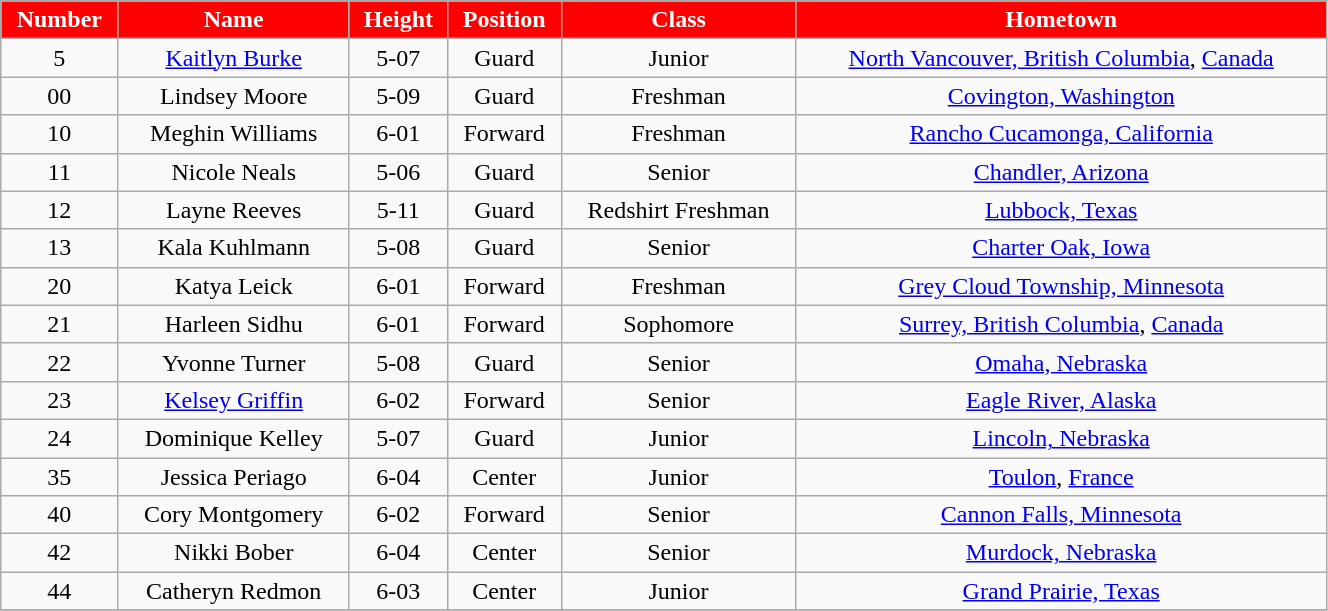<table class="wikitable sortable" width="70%">
<tr align="center">
<th style="background:red;color:#FFFFFF;">Number</th>
<th style="background:red;color:#FFFFFF;">Name</th>
<th style="background:red;color:#FFFFFF;">Height</th>
<th style="background:red;color:#FFFFFF;">Position</th>
<th style="background:red;color:#FFFFFF;">Class</th>
<th style="background:red;color:#FFFFFF;">Hometown</th>
</tr>
<tr align="center">
<td>5</td>
<td><a href='#'>Kaitlyn Burke</a></td>
<td>5-<span>0</span>7</td>
<td>Guard</td>
<td>Junior</td>
<td><a href='#'>North Vancouver, British Columbia</a>, <a href='#'>Canada</a></td>
</tr>
<tr align="center">
<td>00</td>
<td>Lindsey Moore</td>
<td>5-<span>0</span>9</td>
<td>Guard</td>
<td>Freshman</td>
<td><a href='#'>Covington, Washington</a></td>
</tr>
<tr align="center">
<td>10</td>
<td>Meghin Williams</td>
<td>6-<span>0</span>1</td>
<td>Forward</td>
<td>Freshman</td>
<td><a href='#'>Rancho Cucamonga, California</a></td>
</tr>
<tr align="center">
<td>11</td>
<td>Nicole Neals</td>
<td>5-<span>0</span>6</td>
<td>Guard</td>
<td>Senior</td>
<td><a href='#'>Chandler, Arizona</a></td>
</tr>
<tr align="center">
<td>12</td>
<td>Layne Reeves</td>
<td>5-11</td>
<td>Guard</td>
<td>Redshirt Freshman</td>
<td><a href='#'>Lubbock, Texas</a></td>
</tr>
<tr align="center">
<td>13</td>
<td>Kala Kuhlmann</td>
<td>5-<span>0</span>8</td>
<td>Guard</td>
<td>Senior</td>
<td><a href='#'>Charter Oak, Iowa</a></td>
</tr>
<tr align="center">
<td>20</td>
<td>Katya Leick</td>
<td>6-<span>0</span>1</td>
<td>Forward</td>
<td>Freshman</td>
<td><a href='#'>Grey Cloud Township, Minnesota</a></td>
</tr>
<tr align="center">
<td>21</td>
<td>Harleen Sidhu</td>
<td>6-<span>0</span>1</td>
<td>Forward</td>
<td>Sophomore</td>
<td><a href='#'>Surrey, British Columbia</a>, <a href='#'>Canada</a></td>
</tr>
<tr align="center">
<td>22</td>
<td>Yvonne Turner</td>
<td>5-<span>0</span>8</td>
<td>Guard</td>
<td>Senior</td>
<td><a href='#'>Omaha, Nebraska</a></td>
</tr>
<tr align="center">
<td>23</td>
<td><a href='#'>Kelsey Griffin</a></td>
<td>6-<span>0</span>2</td>
<td>Forward</td>
<td>Senior</td>
<td><a href='#'>Eagle River, Alaska</a></td>
</tr>
<tr align="center">
<td>24</td>
<td>Dominique Kelley</td>
<td>5-<span>0</span>7</td>
<td>Guard</td>
<td>Junior</td>
<td><a href='#'>Lincoln, Nebraska</a></td>
</tr>
<tr align="center">
<td>35</td>
<td>Jessica Periago</td>
<td>6-<span>0</span>4</td>
<td>Center</td>
<td>Junior</td>
<td><a href='#'>Toulon</a>, <a href='#'>France</a></td>
</tr>
<tr align="center">
<td>40</td>
<td>Cory Montgomery</td>
<td>6-<span>0</span>2</td>
<td>Forward</td>
<td>Senior</td>
<td><a href='#'>Cannon Falls, Minnesota</a></td>
</tr>
<tr align="center">
<td>42</td>
<td>Nikki Bober</td>
<td>6-<span>0</span>4</td>
<td>Center</td>
<td>Senior</td>
<td><a href='#'>Murdock, Nebraska</a></td>
</tr>
<tr align="center">
<td>44</td>
<td>Catheryn Redmon</td>
<td>6-<span>0</span>3</td>
<td>Center</td>
<td>Junior</td>
<td><a href='#'>Grand Prairie, Texas</a></td>
</tr>
<tr align="center">
</tr>
</table>
